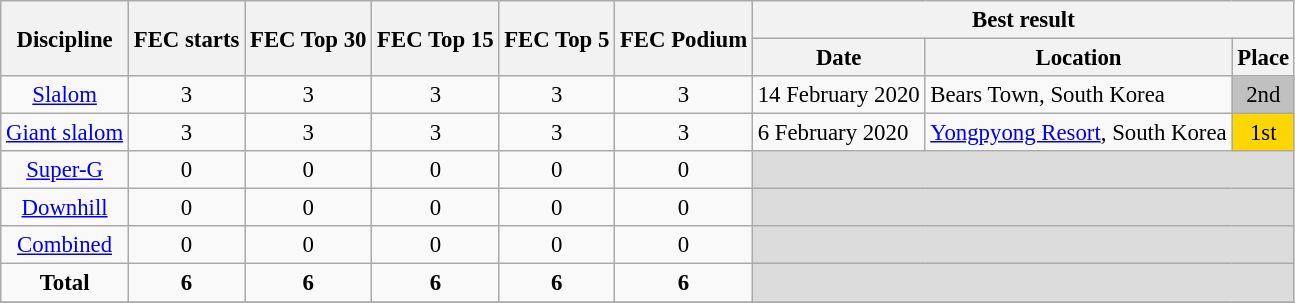<table class="wikitable" style="text-align:center; font-size:95%;">
<tr>
<th rowspan=2>Discipline</th>
<th rowspan=2>FEC starts</th>
<th rowspan=2>FEC Top 30</th>
<th rowspan=2>FEC Top 15</th>
<th rowspan=2>FEC Top 5</th>
<th rowspan=2>FEC Podium</th>
<th colspan=3>Best result</th>
</tr>
<tr>
<th>Date</th>
<th>Location</th>
<th>Place</th>
</tr>
<tr>
<td align=center><a href='#'>Slalom</a></td>
<td align=center>3</td>
<td align=center>3</td>
<td align=center>3</td>
<td align=center>3</td>
<td align=center>3</td>
<td align=left>14 February 2020</td>
<td align=left> Bears Town, South Korea</td>
<td bgcolor="silver">2nd</td>
</tr>
<tr>
<td align=center><a href='#'>Giant slalom</a></td>
<td align=center>3</td>
<td align=center>3</td>
<td align=center>3</td>
<td align=center>3</td>
<td align=center>3</td>
<td align=left>6 February 2020</td>
<td align=left> <a href='#'>Yongpyong Resort</a>, South Korea</td>
<td bgcolor="gold">1st</td>
</tr>
<tr>
<td align=center><a href='#'>Super-G</a></td>
<td align=center>0</td>
<td align=center>0</td>
<td align=center>0</td>
<td align=center>0</td>
<td align=center>0</td>
<td colspan=3 bgcolor=#DCDCDC></td>
</tr>
<tr>
<td align=center><a href='#'>Downhill</a></td>
<td align=center>0</td>
<td align=center>0</td>
<td align=center>0</td>
<td align=center>0</td>
<td align=center>0</td>
<td colspan=3 bgcolor=#DCDCDC></td>
</tr>
<tr>
<td align=center><a href='#'>Combined</a></td>
<td align=center>0</td>
<td align=center>0</td>
<td align=center>0</td>
<td align=center>0</td>
<td align=center>0</td>
<td colspan=3 bgcolor=#DCDCDC></td>
</tr>
<tr>
<td align=center><strong>Total</strong></td>
<td align=center><strong>6</strong></td>
<td align=center><strong>6</strong></td>
<td align=center><strong>6</strong></td>
<td align=center><strong>6</strong></td>
<td align=center><strong>6</strong></td>
<td colspan=3 bgcolor=#DCDCDC></td>
</tr>
<tr>
</tr>
</table>
